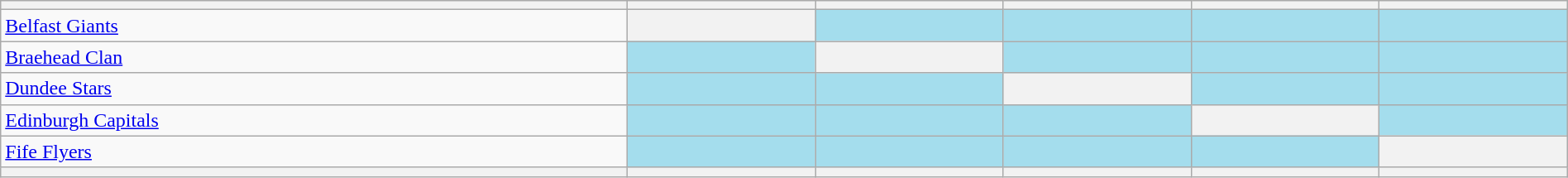<table class="wikitable" style="width:100%">
<tr>
<th width="40%"></th>
<th width="12%"></th>
<th width="12%"></th>
<th width="12%"></th>
<th width="12%"></th>
<th width="12%"></th>
</tr>
<tr align=center>
<td align=left><a href='#'>Belfast Giants</a></td>
<td bgcolor="#f2f2f2"></td>
<td bgcolor="#a4dded"></td>
<td bgcolor="#a4dded"></td>
<td bgcolor="#a4dded"></td>
<td bgcolor="#a4dded"></td>
</tr>
<tr align=center>
<td align=left><a href='#'>Braehead Clan</a></td>
<td bgcolor="#a4dded"></td>
<td bgcolor="#f2f2f2"></td>
<td bgcolor="#a4dded"></td>
<td bgcolor="#a4dded"></td>
<td bgcolor="#a4dded"></td>
</tr>
<tr align=center>
<td align=left><a href='#'>Dundee Stars</a></td>
<td bgcolor="#a4dded"></td>
<td bgcolor="#a4dded"></td>
<td bgcolor="#f2f2f2"></td>
<td bgcolor="#a4dded"></td>
<td bgcolor="#a4dded"></td>
</tr>
<tr align=center>
<td align=left><a href='#'>Edinburgh Capitals</a></td>
<td bgcolor="#a4dded"></td>
<td bgcolor="#a4dded"></td>
<td bgcolor="#a4dded"></td>
<td bgcolor="#f2f2f2"></td>
<td bgcolor="#a4dded"></td>
</tr>
<tr align=center>
<td align=left><a href='#'>Fife Flyers</a></td>
<td bgcolor="#a4dded"></td>
<td bgcolor="#a4dded"></td>
<td bgcolor="#a4dded"></td>
<td bgcolor="#a4dded"></td>
<td bgcolor="#f2f2f2"></td>
</tr>
<tr align=center>
<td bgcolor="#f2f2f2"></td>
<td bgcolor="#f2f2f2"></td>
<td bgcolor="#f2f2f2"></td>
<td bgcolor="#f2f2f2"></td>
<td bgcolor="#f2f2f2"></td>
<td bgcolor="#f2f2f2"></td>
</tr>
</table>
